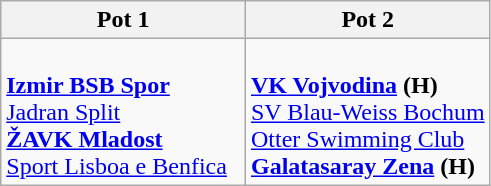<table class="wikitable collapsible">
<tr>
<th width=50%>Pot 1</th>
<th width=50%>Pot 2</th>
</tr>
<tr>
<td><br> <strong><a href='#'>Izmir BSB Spor</a></strong><br>
 <a href='#'>Jadran Split</a> <br>
 <strong><a href='#'>ŽAVK Mladost</a></strong> <br>
 <a href='#'>Sport Lisboa e Benfica</a></td>
<td><br> <strong><a href='#'>VK Vojvodina</a></strong> <strong>(H)</strong><br>
 <a href='#'>SV Blau-Weiss Bochum</a><br>
 <a href='#'>Otter Swimming Club</a><br>
 <strong><a href='#'>Galatasaray Zena</a></strong> <strong>(H)</strong></td>
</tr>
</table>
